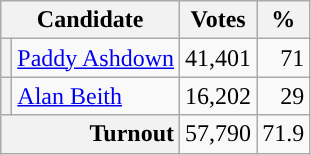<table class="wikitable">
<tr>
<th colspan="2">Candidate</th>
<th>Votes</th>
<th>%</th>
</tr>
<tr>
<th style="background-color: "></th>
<td><a href='#'>Paddy Ashdown</a> </td>
<td>41,401</td>
<td style="text-align:right">71</td>
</tr>
<tr>
<th style="background-color: "></th>
<td><a href='#'>Alan Beith</a></td>
<td>16,202</td>
<td style="text-align:right">29</td>
</tr>
<tr>
<th style="text-align:right;" colspan="2">Turnout</th>
<td>57,790</td>
<td>71.9</td>
</tr>
</table>
